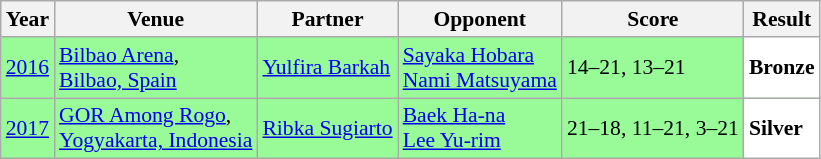<table class="sortable wikitable" style="font-size: 90%">
<tr>
<th>Year</th>
<th>Venue</th>
<th>Partner</th>
<th>Opponent</th>
<th>Score</th>
<th>Result</th>
</tr>
<tr style="background:#98FB98">
<td align="center"><a href='#'>2016</a></td>
<td align="left"><a href='#'>Bilbao Arena</a>,<br><a href='#'>Bilbao, Spain</a></td>
<td align="left"> <a href='#'>Yulfira Barkah</a></td>
<td align="left"> <a href='#'>Sayaka Hobara</a> <br>  <a href='#'>Nami Matsuyama</a></td>
<td align="left">14–21, 13–21</td>
<td style="text-align:left; background:white"> <strong>Bronze</strong></td>
</tr>
<tr style="background:#98FB98">
<td align="center"><a href='#'>2017</a></td>
<td align="left"><a href='#'>GOR Among Rogo</a>,<br><a href='#'>Yogyakarta, Indonesia</a></td>
<td align="left"> <a href='#'>Ribka Sugiarto</a></td>
<td align="left"> <a href='#'>Baek Ha-na</a> <br>  <a href='#'>Lee Yu-rim</a></td>
<td align="left">21–18, 11–21, 3–21</td>
<td style="text-align:left; background:white"> <strong>Silver</strong></td>
</tr>
</table>
